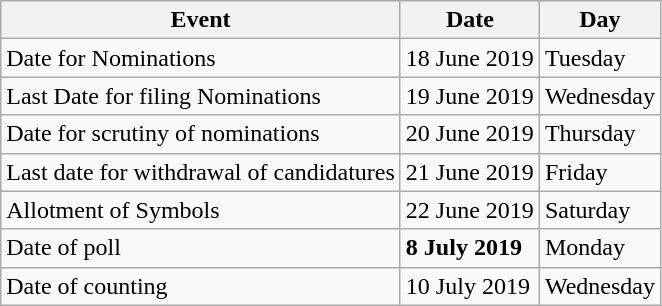<table class="wikitable">
<tr>
<th>Event</th>
<th>Date</th>
<th>Day</th>
</tr>
<tr>
<td>Date for Nominations</td>
<td>18 June 2019</td>
<td>Tuesday</td>
</tr>
<tr>
<td>Last Date for filing Nominations</td>
<td>19 June 2019</td>
<td>Wednesday</td>
</tr>
<tr>
<td>Date for scrutiny of nominations</td>
<td>20 June 2019</td>
<td>Thursday</td>
</tr>
<tr>
<td>Last date for withdrawal of candidatures</td>
<td>21 June 2019</td>
<td>Friday</td>
</tr>
<tr>
<td>Allotment of Symbols</td>
<td>22 June 2019</td>
<td>Saturday</td>
</tr>
<tr>
<td>Date of poll</td>
<td><strong>8 July 2019</strong></td>
<td>Monday</td>
</tr>
<tr>
<td>Date of counting</td>
<td>10 July 2019</td>
<td>Wednesday</td>
</tr>
</table>
